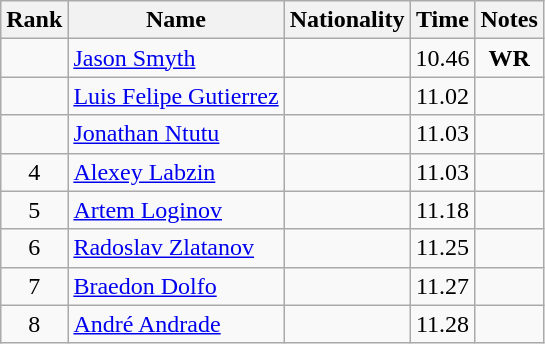<table class="wikitable sortable" style="text-align:center">
<tr>
<th>Rank</th>
<th>Name</th>
<th>Nationality</th>
<th>Time</th>
<th>Notes</th>
</tr>
<tr>
<td></td>
<td align=left><a href='#'>Jason Smyth</a></td>
<td align=left></td>
<td>10.46</td>
<td><strong>WR</strong></td>
</tr>
<tr>
<td></td>
<td align=left><a href='#'>Luis Felipe Gutierrez</a></td>
<td align=left></td>
<td>11.02</td>
<td></td>
</tr>
<tr>
<td></td>
<td align=left><a href='#'>Jonathan Ntutu</a></td>
<td align=left></td>
<td>11.03</td>
<td></td>
</tr>
<tr>
<td>4</td>
<td align=left><a href='#'>Alexey Labzin</a></td>
<td align=left></td>
<td>11.03</td>
<td></td>
</tr>
<tr>
<td>5</td>
<td align=left><a href='#'>Artem Loginov</a></td>
<td align=left></td>
<td>11.18</td>
<td></td>
</tr>
<tr>
<td>6</td>
<td align=left><a href='#'>Radoslav Zlatanov</a></td>
<td align=left></td>
<td>11.25</td>
<td></td>
</tr>
<tr>
<td>7</td>
<td align=left><a href='#'>Braedon Dolfo</a></td>
<td align=left></td>
<td>11.27</td>
<td></td>
</tr>
<tr>
<td>8</td>
<td align=left><a href='#'>André Andrade</a></td>
<td align=left></td>
<td>11.28</td>
<td></td>
</tr>
</table>
